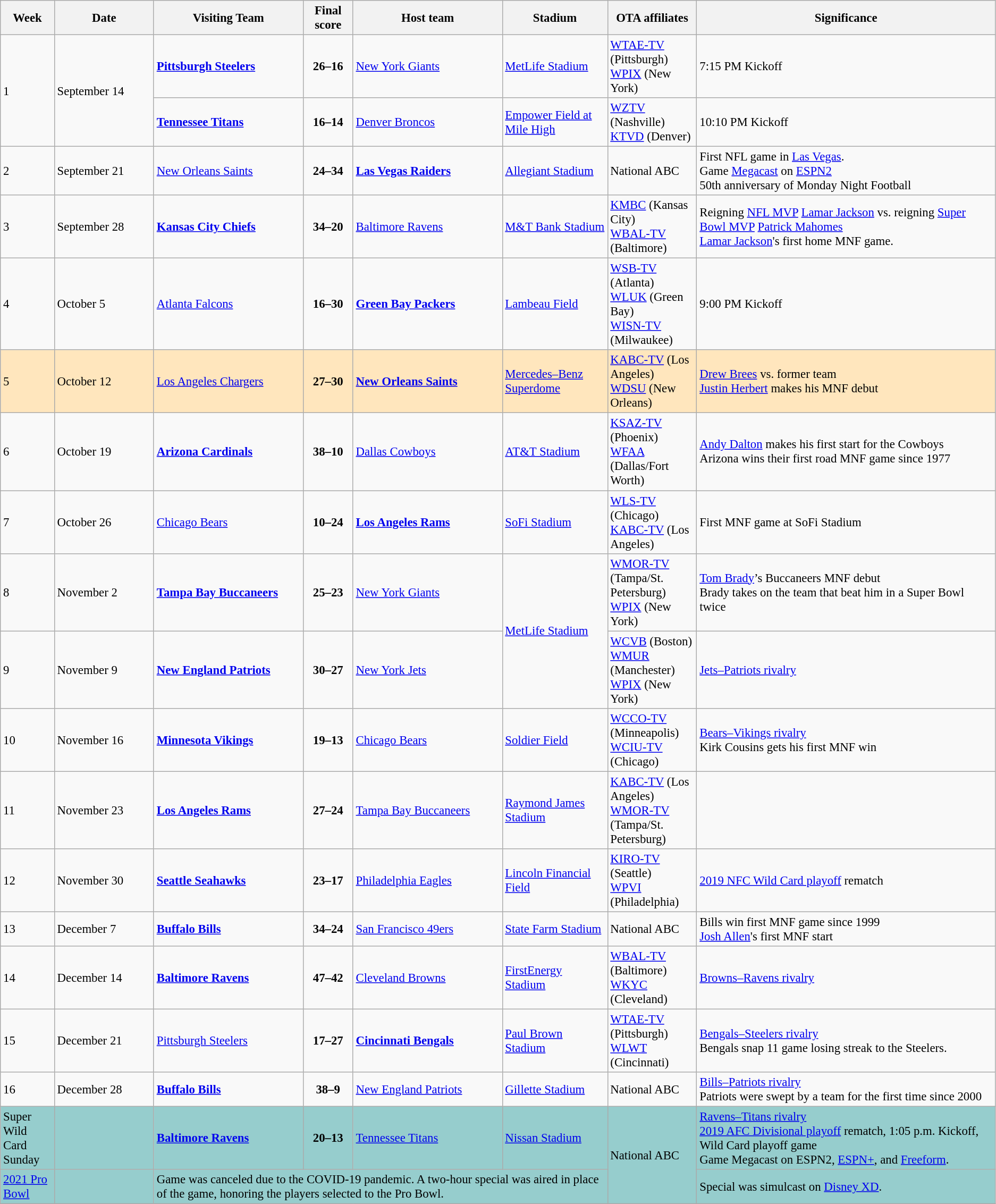<table class="wikitable" style="font-size: 95%;">
<tr>
<th>Week</th>
<th width="10%">Date</th>
<th width=15%>Visiting Team</th>
<th>Final score</th>
<th width=15%>Host team</th>
<th>Stadium</th>
<th>OTA affiliates</th>
<th width="30%">Significance</th>
</tr>
<tr>
<td rowspan="2">1</td>
<td rowspan="2">September 14</td>
<td><strong><a href='#'>Pittsburgh Steelers</a></strong></td>
<td align="center"><strong>26–16</strong></td>
<td><a href='#'>New York Giants</a></td>
<td><a href='#'>MetLife Stadium</a></td>
<td><a href='#'>WTAE-TV</a> (Pittsburgh)<br><a href='#'>WPIX</a> (New York)</td>
<td>7:15 PM Kickoff</td>
</tr>
<tr>
<td><strong><a href='#'>Tennessee Titans</a></strong></td>
<td align="center"><strong>16–14</strong></td>
<td><a href='#'>Denver Broncos</a></td>
<td><a href='#'>Empower Field at Mile High</a></td>
<td><a href='#'>WZTV</a> (Nashville)<br><a href='#'>KTVD</a> (Denver)</td>
<td>10:10 PM Kickoff</td>
</tr>
<tr>
<td>2</td>
<td>September 21</td>
<td><a href='#'>New Orleans Saints</a></td>
<td align="center"><strong>24–34</strong></td>
<td><strong><a href='#'>Las Vegas Raiders</a></strong></td>
<td><a href='#'>Allegiant Stadium</a></td>
<td>National ABC</td>
<td>First NFL game in <a href='#'>Las Vegas</a>. <br>Game <a href='#'>Megacast</a> on <a href='#'>ESPN2</a><br>50th anniversary of Monday Night Football</td>
</tr>
<tr>
<td>3</td>
<td>September 28</td>
<td><strong><a href='#'>Kansas City Chiefs</a></strong></td>
<td align="center"><strong>34–20</strong></td>
<td><a href='#'>Baltimore Ravens</a></td>
<td><a href='#'>M&T Bank Stadium</a></td>
<td><a href='#'>KMBC</a> (Kansas City)<br><a href='#'>WBAL-TV</a> (Baltimore)</td>
<td>Reigning <a href='#'>NFL MVP</a> <a href='#'>Lamar Jackson</a> vs. reigning <a href='#'>Super Bowl MVP</a> <a href='#'>Patrick Mahomes</a><br><a href='#'>Lamar Jackson</a>'s first home MNF game.</td>
</tr>
<tr>
<td>4</td>
<td>October 5</td>
<td><a href='#'>Atlanta Falcons</a></td>
<td align="center"><strong>16–30</strong></td>
<td><strong><a href='#'>Green Bay Packers</a></strong></td>
<td><a href='#'>Lambeau Field</a></td>
<td><a href='#'>WSB-TV</a> (Atlanta)<br><a href='#'>WLUK</a> (Green Bay)<br><a href='#'>WISN-TV</a> (Milwaukee)</td>
<td>9:00 PM Kickoff</td>
</tr>
<tr -- bgcolor="#FFE6BD">
<td>5</td>
<td>October 12</td>
<td><a href='#'>Los Angeles Chargers</a></td>
<td align="center"><strong>27–30</strong></td>
<td><strong><a href='#'>New Orleans Saints</a></strong></td>
<td><a href='#'>Mercedes–Benz Superdome</a></td>
<td><a href='#'>KABC-TV</a> (Los Angeles)<br><a href='#'>WDSU</a> (New Orleans)</td>
<td><a href='#'>Drew Brees</a> vs. former team<br><a href='#'>Justin Herbert</a> makes his MNF debut</td>
</tr>
<tr>
<td>6</td>
<td>October 19</td>
<td><strong><a href='#'>Arizona Cardinals</a></strong></td>
<td align="center"><strong>38–10</strong></td>
<td><a href='#'>Dallas Cowboys</a></td>
<td><a href='#'>AT&T Stadium</a></td>
<td><a href='#'>KSAZ-TV</a> (Phoenix)<br><a href='#'>WFAA</a> (Dallas/Fort Worth)</td>
<td><a href='#'>Andy Dalton</a> makes his first start for the Cowboys<br>Arizona wins their first road MNF game since 1977</td>
</tr>
<tr>
<td>7</td>
<td>October 26</td>
<td><a href='#'>Chicago Bears</a></td>
<td align="center"><strong>10–24</strong></td>
<td><strong><a href='#'>Los Angeles Rams</a></strong></td>
<td><a href='#'>SoFi Stadium</a></td>
<td><a href='#'>WLS-TV</a> (Chicago)<br><a href='#'>KABC-TV</a> (Los Angeles)</td>
<td>First MNF game at SoFi Stadium</td>
</tr>
<tr>
<td>8</td>
<td>November 2</td>
<td><strong><a href='#'>Tampa Bay Buccaneers</a></strong></td>
<td align="center"><strong>25–23</strong></td>
<td><a href='#'>New York Giants</a></td>
<td rowspan="2"><a href='#'>MetLife Stadium</a></td>
<td><a href='#'>WMOR-TV</a> (Tampa/St. Petersburg)<br><a href='#'>WPIX</a> (New York)</td>
<td><a href='#'>Tom Brady</a>’s Buccaneers MNF debut<br>Brady takes on the team that beat him in a Super Bowl twice</td>
</tr>
<tr>
<td>9</td>
<td>November 9</td>
<td><strong><a href='#'>New England Patriots</a></strong></td>
<td align="center"><strong>30–27</strong></td>
<td><a href='#'>New York Jets</a></td>
<td><a href='#'>WCVB</a> (Boston)<br><a href='#'>WMUR</a> (Manchester)<br><a href='#'>WPIX</a> (New York)</td>
<td><a href='#'>Jets–Patriots rivalry</a></td>
</tr>
<tr>
<td>10</td>
<td>November 16</td>
<td><strong><a href='#'>Minnesota Vikings</a></strong></td>
<td align="center"><strong>19–13</strong></td>
<td><a href='#'>Chicago Bears</a></td>
<td><a href='#'>Soldier Field</a></td>
<td><a href='#'>WCCO-TV</a> (Minneapolis)<br><a href='#'>WCIU-TV</a> (Chicago)</td>
<td><a href='#'>Bears–Vikings rivalry</a><br>Kirk Cousins gets his first MNF win</td>
</tr>
<tr>
<td>11</td>
<td>November 23</td>
<td><strong><a href='#'>Los Angeles Rams</a></strong></td>
<td align="center"><strong>27–24</strong></td>
<td><a href='#'>Tampa Bay Buccaneers</a></td>
<td><a href='#'>Raymond James Stadium</a></td>
<td><a href='#'>KABC-TV</a> (Los Angeles)<br><a href='#'>WMOR-TV</a> (Tampa/St. Petersburg)</td>
<td></td>
</tr>
<tr>
<td>12</td>
<td>November 30</td>
<td><strong><a href='#'>Seattle Seahawks</a></strong></td>
<td align="center"><strong>23–17</strong></td>
<td><a href='#'>Philadelphia Eagles</a></td>
<td><a href='#'>Lincoln Financial Field</a></td>
<td><a href='#'>KIRO-TV</a> (Seattle)<br><a href='#'>WPVI</a> (Philadelphia)</td>
<td><a href='#'>2019 NFC Wild Card playoff</a> rematch</td>
</tr>
<tr>
<td>13</td>
<td>December 7</td>
<td><strong><a href='#'>Buffalo Bills</a></strong></td>
<td align="center"><strong>34–24</strong></td>
<td><a href='#'>San Francisco 49ers</a></td>
<td><a href='#'>State Farm Stadium</a></td>
<td>National ABC</td>
<td>Bills win first MNF game since 1999 <br><a href='#'>Josh Allen</a>'s first MNF start</td>
</tr>
<tr>
<td>14</td>
<td>December 14</td>
<td><strong><a href='#'>Baltimore Ravens</a></strong></td>
<td align="center"><strong>47–42</strong></td>
<td><a href='#'>Cleveland Browns</a></td>
<td><a href='#'>FirstEnergy Stadium</a></td>
<td><a href='#'>WBAL-TV</a> (Baltimore)<br><a href='#'>WKYC</a> (Cleveland)</td>
<td><a href='#'>Browns–Ravens rivalry</a></td>
</tr>
<tr>
<td>15</td>
<td>December 21</td>
<td><a href='#'>Pittsburgh Steelers</a></td>
<td align="center"><strong>17–27</strong></td>
<td><strong><a href='#'>Cincinnati Bengals</a></strong></td>
<td><a href='#'>Paul Brown Stadium</a></td>
<td><a href='#'>WTAE-TV</a> (Pittsburgh)<br><a href='#'>WLWT</a> (Cincinnati)</td>
<td><a href='#'>Bengals–Steelers rivalry</a><br>Bengals snap 11 game losing streak to the Steelers.</td>
</tr>
<tr>
<td>16</td>
<td>December 28</td>
<td><strong><a href='#'>Buffalo Bills</a></strong></td>
<td align="center"><strong>38–9</strong></td>
<td><a href='#'>New England Patriots</a></td>
<td><a href='#'>Gillette Stadium</a></td>
<td>National ABC</td>
<td><a href='#'>Bills–Patriots rivalry</a> <br>Patriots were swept by a team for the first time since 2000</td>
</tr>
<tr bgcolor="96cdcd">
<td>Super Wild Card Sunday</td>
<td></td>
<td><strong><a href='#'>Baltimore Ravens</a></strong></td>
<td align="center"><strong>20–13</strong></td>
<td><a href='#'>Tennessee Titans</a></td>
<td><a href='#'>Nissan Stadium</a></td>
<td rowspan="2">National ABC</td>
<td><a href='#'>Ravens–Titans rivalry</a><br><a href='#'>2019 AFC Divisional playoff</a> rematch, 1:05 p.m. Kickoff,<br>Wild Card playoff game <br>Game Megacast on ESPN2, <a href='#'>ESPN+</a>, and <a href='#'>Freeform</a>.</td>
</tr>
<tr bgcolor="96cdcd">
<td><a href='#'>2021 Pro Bowl</a></td>
<td></td>
<td colspan="4">Game was canceled due to the COVID-19 pandemic. A two-hour special was aired in place of the game, honoring the players selected to the Pro Bowl.</td>
<td>Special was simulcast on <a href='#'>Disney XD</a>.</td>
</tr>
</table>
